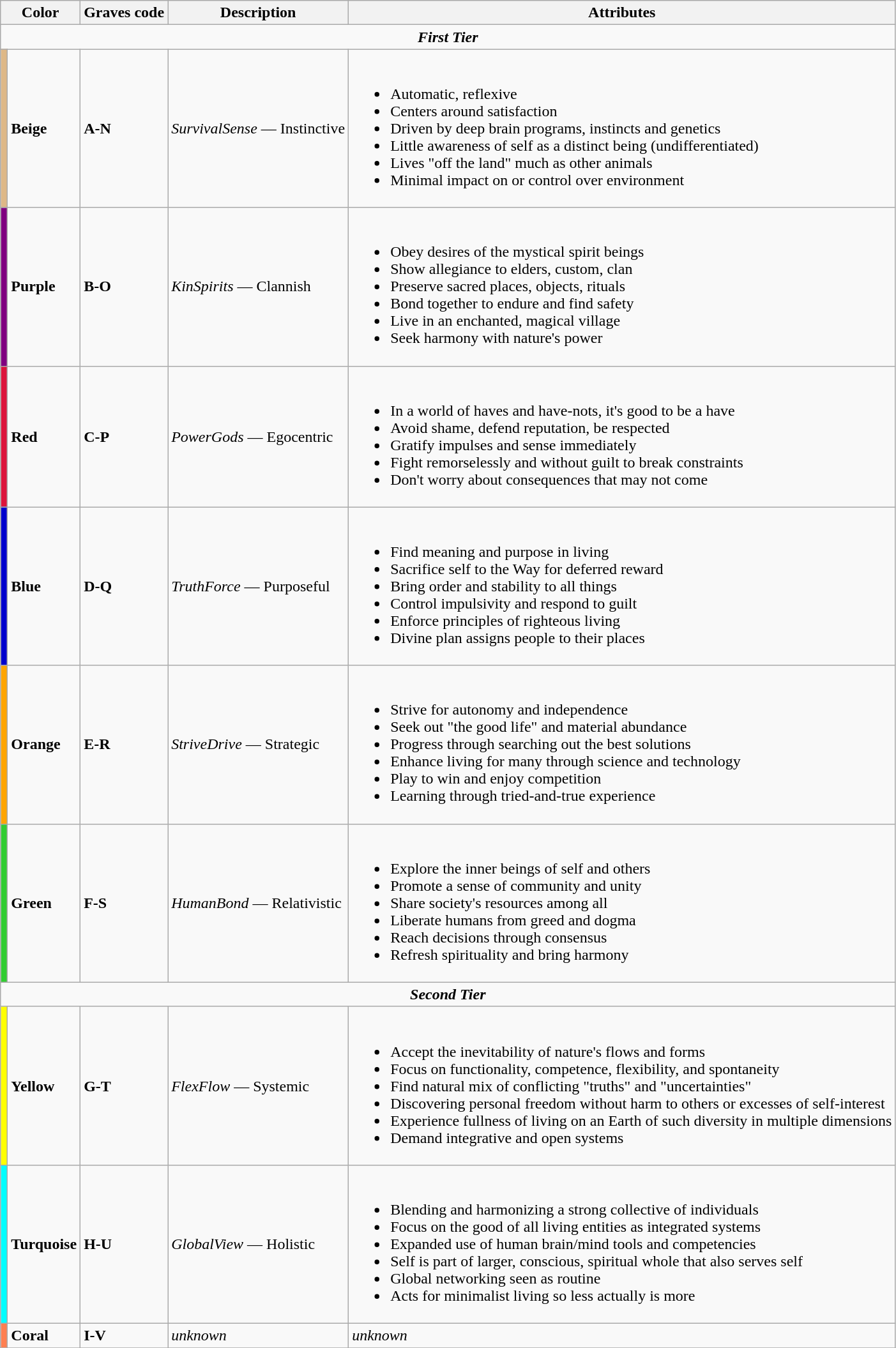<table class="wikitable">
<tr>
<th colspan=2>Color</th>
<th>Graves code</th>
<th>Description</th>
<th>Attributes</th>
</tr>
<tr style="text-align:center;">
<td colspan=5><strong><em>First Tier</em></strong></td>
</tr>
<tr>
<td style="background:burlywood;"></td>
<td><strong>Beige</strong></td>
<td><strong>A-N</strong></td>
<td><em>SurvivalSense</em> — Instinctive</td>
<td><br><ul><li>Automatic, reflexive</li><li>Centers around satisfaction</li><li>Driven by deep brain programs, instincts and genetics</li><li>Little awareness of self as a distinct being (undifferentiated)</li><li>Lives "off the land" much as other animals</li><li>Minimal impact on or control over environment</li></ul></td>
</tr>
<tr>
<td style="background:purple;color:white;"></td>
<td><strong>Purple</strong></td>
<td><strong>B-O</strong></td>
<td><em>KinSpirits</em> — Clannish</td>
<td><br><ul><li>Obey desires of the mystical spirit beings</li><li>Show allegiance to elders, custom, clan</li><li>Preserve sacred places, objects, rituals</li><li>Bond together to endure and find safety</li><li>Live in an enchanted, magical village</li><li>Seek harmony with nature's power</li></ul></td>
</tr>
<tr>
<td style="background:crimson;color:white;"></td>
<td><strong>Red</strong></td>
<td><strong>C-P</strong></td>
<td><em>PowerGods</em> — Egocentric</td>
<td><br><ul><li>In a world of haves and have-nots, it's good to be a have</li><li>Avoid shame, defend reputation, be respected</li><li>Gratify impulses and sense immediately</li><li>Fight remorselessly and without guilt to break constraints</li><li>Don't worry about consequences that may not come</li></ul></td>
</tr>
<tr>
<td style="background:mediumblue;color:white;"></td>
<td><strong>Blue</strong></td>
<td><strong>D-Q</strong></td>
<td><em>TruthForce</em> — Purposeful</td>
<td><br><ul><li>Find meaning and purpose in living</li><li>Sacrifice self to the Way for deferred reward</li><li>Bring order and stability to all things</li><li>Control impulsivity and respond to guilt</li><li>Enforce principles of righteous living</li><li>Divine plan assigns people to their places</li></ul></td>
</tr>
<tr>
<td style="background:orange;"></td>
<td><strong>Orange</strong></td>
<td><strong>E-R</strong></td>
<td><em>StriveDrive</em> — Strategic</td>
<td><br><ul><li>Strive for autonomy and independence</li><li>Seek out "the good life" and material abundance</li><li>Progress through searching out the best solutions</li><li>Enhance living for many through science and technology</li><li>Play to win and enjoy competition</li><li>Learning through tried-and-true experience</li></ul></td>
</tr>
<tr>
<td style="background:limegreen;color:white"></td>
<td><strong>Green</strong></td>
<td><strong>F-S</strong></td>
<td><em>HumanBond</em> — Relativistic</td>
<td><br><ul><li>Explore the inner beings of self and others</li><li>Promote a sense of community and unity</li><li>Share society's resources among all</li><li>Liberate humans from greed and dogma</li><li>Reach decisions through consensus</li><li>Refresh spirituality and bring harmony</li></ul></td>
</tr>
<tr style="text-align:center;">
<td colspan=5><strong><em>Second Tier</em></strong></td>
</tr>
<tr>
<td style="background:yellow;"></td>
<td><strong>Yellow</strong></td>
<td><strong>G-T</strong></td>
<td><em>FlexFlow</em> — Systemic</td>
<td><br><ul><li>Accept the inevitability of nature's flows and forms</li><li>Focus on functionality, competence, flexibility, and spontaneity</li><li>Find natural mix of conflicting "truths" and "uncertainties"</li><li>Discovering personal freedom without harm to others or excesses of self-interest</li><li>Experience fullness of living on an Earth of such diversity in multiple dimensions</li><li>Demand integrative and open systems</li></ul></td>
</tr>
<tr>
<td style="background:aqua;"></td>
<td><strong>Turquoise</strong></td>
<td><strong>H-U</strong></td>
<td><em>GlobalView</em> — Holistic</td>
<td><br><ul><li>Blending and harmonizing a strong collective of individuals</li><li>Focus on the good of all living entities as integrated systems</li><li>Expanded use of human brain/mind tools and competencies</li><li>Self is part of larger, conscious, spiritual whole that also serves self</li><li>Global networking seen as routine</li><li>Acts for minimalist living so less actually is more</li></ul></td>
</tr>
<tr>
<td style="background:coral;"></td>
<td><strong>Coral</strong></td>
<td><strong>I-V</strong></td>
<td><em>unknown</em></td>
<td><em>unknown</em></td>
</tr>
<tr>
</tr>
</table>
